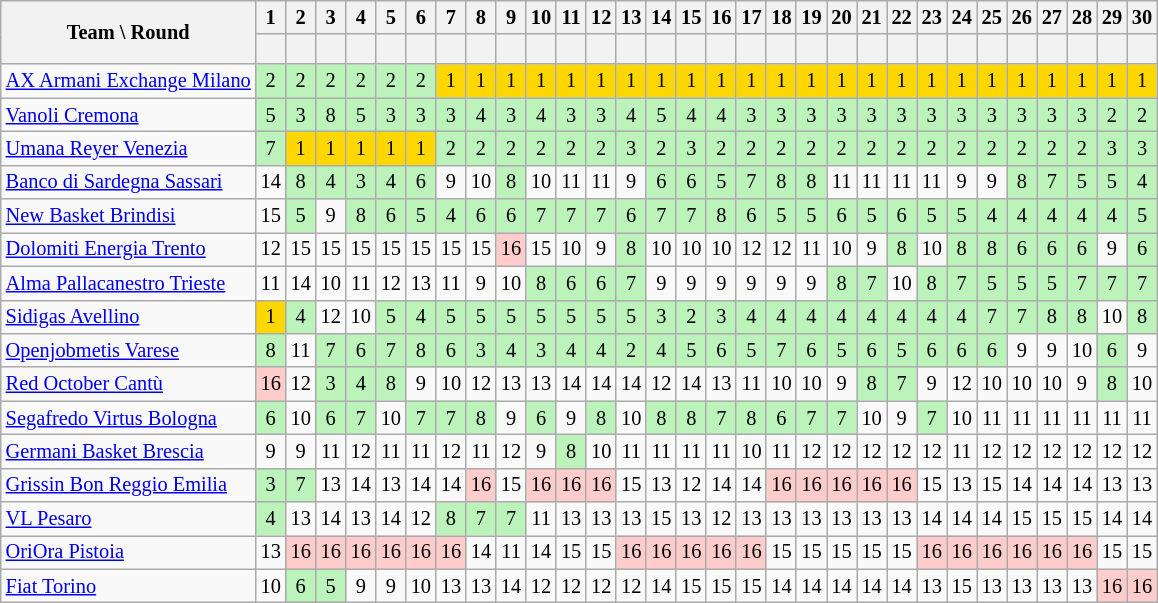<table class="wikitable sortable" style="font-size: 85%; text-align:center; white-space: nowrap;">
<tr>
<th rowspan="2" style="width:140px;">Team \ Round</th>
<th class="unsortable">1</th>
<th class="unsortable">2</th>
<th class="unsortable">3</th>
<th class="unsortable">4</th>
<th class="unsortable">5</th>
<th class="unsortable">6</th>
<th class="unsortable">7</th>
<th class="unsortable">8</th>
<th class="unsortable">9</th>
<th class="unsortable">10</th>
<th class="unsortable">11</th>
<th class="unsortable">12</th>
<th class="unsortable">13</th>
<th class="unsortable">14</th>
<th class="unsortable">15</th>
<th class="unsortable">16</th>
<th class="unsortable">17</th>
<th class="unsortable">18</th>
<th class="unsortable">19</th>
<th class="unsortable">20</th>
<th class="unsortable">21</th>
<th class="unsortable">22</th>
<th class="unsortable">23</th>
<th class="unsortable">24</th>
<th class="unsortable">25</th>
<th class="unsortable">26</th>
<th class="unsortable">27</th>
<th class="unsortable">28</th>
<th class="unsortable">29</th>
<th class="unsortable">30</th>
</tr>
<tr style="text-align:center; height:20px;">
<th scope=row></th>
<th></th>
<th></th>
<th></th>
<th></th>
<th></th>
<th></th>
<th></th>
<th></th>
<th></th>
<th></th>
<th></th>
<th></th>
<th></th>
<th></th>
<th></th>
<th></th>
<th></th>
<th></th>
<th></th>
<th></th>
<th></th>
<th></th>
<th></th>
<th></th>
<th></th>
<th></th>
<th></th>
<th></th>
<th></th>
</tr>
<tr>
<td align=left><a href='#'>AX Armani Exchange Milano</a></td>
<td bgcolor=#BBF3BB>2</td>
<td bgcolor=#BBF3BB>2</td>
<td bgcolor=#BBF3BB>2</td>
<td bgcolor=#BBF3BB>2</td>
<td bgcolor=#BBF3BB>2</td>
<td bgcolor=#BBF3BB>2</td>
<td bgcolor=gold>1</td>
<td bgcolor=gold>1</td>
<td bgcolor=gold>1</td>
<td bgcolor=gold>1</td>
<td bgcolor=gold>1</td>
<td bgcolor=gold>1</td>
<td bgcolor=gold>1</td>
<td bgcolor=gold>1</td>
<td bgcolor=gold>1</td>
<td bgcolor=gold>1</td>
<td bgcolor=gold>1</td>
<td bgcolor=gold>1</td>
<td bgcolor=gold>1</td>
<td bgcolor=gold>1</td>
<td bgcolor=gold>1</td>
<td bgcolor=gold>1</td>
<td bgcolor=gold>1</td>
<td bgcolor=gold>1</td>
<td bgcolor=gold>1</td>
<td bgcolor=gold>1</td>
<td bgcolor=gold>1</td>
<td bgcolor=gold>1</td>
<td bgcolor=gold>1</td>
<td bgcolor=gold>1</td>
</tr>
<tr>
<td align=left><a href='#'>Vanoli Cremona</a></td>
<td bgcolor=#BBF3BB>5</td>
<td bgcolor=#BBF3BB>3</td>
<td bgcolor=#BBF3BB>8</td>
<td bgcolor=#BBF3BB>5</td>
<td bgcolor=#BBF3BB>3</td>
<td bgcolor=#BBF3BB>3</td>
<td bgcolor=#BBF3BB>3</td>
<td bgcolor=#BBF3BB>4</td>
<td bgcolor=#BBF3BB>3</td>
<td bgcolor=#BBF3BB>4</td>
<td bgcolor=#BBF3BB>3</td>
<td bgcolor=#BBF3BB>3</td>
<td bgcolor=#BBF3BB>4</td>
<td bgcolor=#BBF3BB>5</td>
<td bgcolor=#BBF3BB>4</td>
<td bgcolor=#BBF3BB>4</td>
<td bgcolor=#BBF3BB>3</td>
<td bgcolor=#BBF3BB>3</td>
<td bgcolor=#BBF3BB>3</td>
<td bgcolor=#BBF3BB>3</td>
<td bgcolor=#BBF3BB>3</td>
<td bgcolor=#BBF3BB>3</td>
<td bgcolor=#BBF3BB>3</td>
<td bgcolor=#BBF3BB>3</td>
<td bgcolor=#BBF3BB>3</td>
<td bgcolor=#BBF3BB>3</td>
<td bgcolor=#BBF3BB>3</td>
<td bgcolor=#BBF3BB>3</td>
<td bgcolor=#BBF3BB>2</td>
<td bgcolor=#BBF3BB>2</td>
</tr>
<tr>
<td align=left><a href='#'>Umana Reyer Venezia</a></td>
<td bgcolor=#BBF3BB>7</td>
<td bgcolor=gold>1</td>
<td bgcolor=gold>1</td>
<td bgcolor=gold>1</td>
<td bgcolor=gold>1</td>
<td bgcolor=gold>1</td>
<td bgcolor=#BBF3BB>2</td>
<td bgcolor=#BBF3BB>2</td>
<td bgcolor=#BBF3BB>2</td>
<td bgcolor=#BBF3BB>2</td>
<td bgcolor=#BBF3BB>2</td>
<td bgcolor=#BBF3BB>2</td>
<td bgcolor=#BBF3BB>3</td>
<td bgcolor=#BBF3BB>2</td>
<td bgcolor=#BBF3BB>3</td>
<td bgcolor=#BBF3BB>2</td>
<td bgcolor=#BBF3BB>2</td>
<td bgcolor=#BBF3BB>2</td>
<td bgcolor=#BBF3BB>2</td>
<td bgcolor=#BBF3BB>2</td>
<td bgcolor=#BBF3BB>2</td>
<td bgcolor=#BBF3BB>2</td>
<td bgcolor=#BBF3BB>2</td>
<td bgcolor=#BBF3BB>2</td>
<td bgcolor=#BBF3BB>2</td>
<td bgcolor=#BBF3BB>2</td>
<td bgcolor=#BBF3BB>2</td>
<td bgcolor=#BBF3BB>2</td>
<td bgcolor=#BBF3BB>3</td>
<td bgcolor=#BBF3BB>3</td>
</tr>
<tr>
<td align=left><a href='#'>Banco di Sardegna Sassari</a></td>
<td>14</td>
<td bgcolor=#BBF3BB>8</td>
<td bgcolor=#BBF3BB>4</td>
<td bgcolor=#BBF3BB>3</td>
<td bgcolor=#BBF3BB>4</td>
<td bgcolor=#BBF3BB>6</td>
<td>9</td>
<td>10</td>
<td bgcolor=#BBF3BB>8</td>
<td>10</td>
<td>11</td>
<td>11</td>
<td>9</td>
<td bgcolor=#BBF3BB>6</td>
<td bgcolor=#BBF3BB>6</td>
<td bgcolor=#BBF3BB>5</td>
<td bgcolor=#BBF3BB>7</td>
<td bgcolor=#BBF3BB>8</td>
<td bgcolor=#BBF3BB>8</td>
<td>11</td>
<td>11</td>
<td>11</td>
<td>11</td>
<td>9</td>
<td>9</td>
<td bgcolor=#BBF3BB>8</td>
<td bgcolor=#BBF3BB>7</td>
<td bgcolor=#BBF3BB>5</td>
<td bgcolor=#BBF3BB>5</td>
<td bgcolor=#BBF3BB>4</td>
</tr>
<tr>
<td align=left><a href='#'>New Basket Brindisi</a></td>
<td>15</td>
<td bgcolor=#BBF3BB>5</td>
<td>9</td>
<td bgcolor=#BBF3BB>8</td>
<td bgcolor=#BBF3BB>6</td>
<td bgcolor=#BBF3BB>5</td>
<td bgcolor=#BBF3BB>4</td>
<td bgcolor=#BBF3BB>6</td>
<td bgcolor=#BBF3BB>6</td>
<td bgcolor=#BBF3BB>7</td>
<td bgcolor=#BBF3BB>7</td>
<td bgcolor=#BBF3BB>7</td>
<td bgcolor=#BBF3BB>6</td>
<td bgcolor=#BBF3BB>7</td>
<td bgcolor=#BBF3BB>7</td>
<td bgcolor=#BBF3BB>8</td>
<td bgcolor=#BBF3BB>6</td>
<td bgcolor=#BBF3BB>5</td>
<td bgcolor=#BBF3BB>5</td>
<td bgcolor=#BBF3BB>6</td>
<td bgcolor=#BBF3BB>5</td>
<td bgcolor=#BBF3BB>6</td>
<td bgcolor=#BBF3BB>5</td>
<td bgcolor=#BBF3BB>5</td>
<td bgcolor=#BBF3BB>4</td>
<td bgcolor=#BBF3BB>4</td>
<td bgcolor=#BBF3BB>4</td>
<td bgcolor=#BBF3BB>4</td>
<td bgcolor=#BBF3BB>4</td>
<td bgcolor=#BBF3BB>5</td>
</tr>
<tr>
<td align=left><a href='#'>Dolomiti Energia Trento</a></td>
<td>12</td>
<td>15</td>
<td>15</td>
<td>15</td>
<td>15</td>
<td>15</td>
<td>15</td>
<td>15</td>
<td bgcolor=#fcc>16</td>
<td>15</td>
<td>10</td>
<td>9</td>
<td bgcolor=#BBF3BB>8</td>
<td>10</td>
<td>10</td>
<td>10</td>
<td>12</td>
<td>12</td>
<td>11</td>
<td>10</td>
<td>9</td>
<td bgcolor=#BBF3BB>8</td>
<td>10</td>
<td bgcolor=#BBF3BB>8</td>
<td bgcolor=#BBF3BB>8</td>
<td bgcolor=#BBF3BB>6</td>
<td bgcolor=#BBF3BB>6</td>
<td bgcolor=#BBF3BB>6</td>
<td>9</td>
<td bgcolor=#BBF3BB>6</td>
</tr>
<tr>
<td align=left><a href='#'>Alma Pallacanestro Trieste</a></td>
<td>11</td>
<td>14</td>
<td>10</td>
<td>11</td>
<td>12</td>
<td>13</td>
<td>11</td>
<td>9</td>
<td>10</td>
<td bgcolor=#BBF3BB>8</td>
<td bgcolor=#BBF3BB>6</td>
<td bgcolor=#BBF3BB>6</td>
<td bgcolor=#BBF3BB>7</td>
<td>9</td>
<td>9</td>
<td>9</td>
<td>9</td>
<td>9</td>
<td>9</td>
<td bgcolor=#BBF3BB>8</td>
<td bgcolor=#BBF3BB>7</td>
<td>10</td>
<td bgcolor=#BBF3BB>8</td>
<td bgcolor=#BBF3BB>7</td>
<td bgcolor=#BBF3BB>5</td>
<td bgcolor=#BBF3BB>5</td>
<td bgcolor=#BBF3BB>5</td>
<td bgcolor=#BBF3BB>7</td>
<td bgcolor=#BBF3BB>7</td>
<td bgcolor=#BBF3BB>7</td>
</tr>
<tr>
<td align=left><a href='#'>Sidigas Avellino</a></td>
<td bgcolor=gold>1</td>
<td bgcolor=#BBF3BB>4</td>
<td>12</td>
<td>10</td>
<td bgcolor=#BBF3BB>5</td>
<td bgcolor=#BBF3BB>4</td>
<td bgcolor=#BBF3BB>5</td>
<td bgcolor=#BBF3BB>5</td>
<td bgcolor=#BBF3BB>5</td>
<td bgcolor=#BBF3BB>5</td>
<td bgcolor=#BBF3BB>5</td>
<td bgcolor=#BBF3BB>5</td>
<td bgcolor=#BBF3BB>5</td>
<td bgcolor=#BBF3BB>3</td>
<td bgcolor=#BBF3BB>2</td>
<td bgcolor=#BBF3BB>3</td>
<td bgcolor=#BBF3BB>4</td>
<td bgcolor=#BBF3BB>4</td>
<td bgcolor=#BBF3BB>4</td>
<td bgcolor=#BBF3BB>4</td>
<td bgcolor=#BBF3BB>4</td>
<td bgcolor=#BBF3BB>4</td>
<td bgcolor=#BBF3BB>4</td>
<td bgcolor=#BBF3BB>4</td>
<td bgcolor=#BBF3BB>7</td>
<td bgcolor=#BBF3BB>7</td>
<td bgcolor=#BBF3BB>8</td>
<td bgcolor=#BBF3BB>8</td>
<td>10</td>
<td bgcolor=#BBF3BB>8</td>
</tr>
<tr>
<td align=left><a href='#'>Openjobmetis Varese</a></td>
<td bgcolor=#BBF3BB>8</td>
<td>11</td>
<td bgcolor=#BBF3BB>7</td>
<td bgcolor=#BBF3BB>6</td>
<td bgcolor=#BBF3BB>7</td>
<td bgcolor=#BBF3BB>8</td>
<td bgcolor=#BBF3BB>6</td>
<td bgcolor=#BBF3BB>3</td>
<td bgcolor=#BBF3BB>4</td>
<td bgcolor=#BBF3BB>3</td>
<td bgcolor=#BBF3BB>4</td>
<td bgcolor=#BBF3BB>4</td>
<td bgcolor=#BBF3BB>2</td>
<td bgcolor=#BBF3BB>4</td>
<td bgcolor=#BBF3BB>5</td>
<td bgcolor=#BBF3BB>6</td>
<td bgcolor=#BBF3BB>5</td>
<td bgcolor=#BBF3BB>7</td>
<td bgcolor=#BBF3BB>6</td>
<td bgcolor=#BBF3BB>5</td>
<td bgcolor=#BBF3BB>6</td>
<td bgcolor=#BBF3BB>5</td>
<td bgcolor=#BBF3BB>6</td>
<td bgcolor=#BBF3BB>6</td>
<td bgcolor=#BBF3BB>6</td>
<td>9</td>
<td>9</td>
<td>10</td>
<td bgcolor=#BBF3BB>6</td>
<td>9</td>
</tr>
<tr>
<td align=left><a href='#'>Red October Cantù</a></td>
<td bgcolor=#fcc>16</td>
<td>12</td>
<td bgcolor=#BBF3BB>3</td>
<td bgcolor=#BBF3BB>4</td>
<td bgcolor=#BBF3BB>8</td>
<td>9</td>
<td>10</td>
<td>12</td>
<td>13</td>
<td>13</td>
<td>14</td>
<td>14</td>
<td>14</td>
<td>12</td>
<td>14</td>
<td>13</td>
<td>11</td>
<td>10</td>
<td>10</td>
<td>9</td>
<td bgcolor=#BBF3BB>8</td>
<td bgcolor=#BBF3BB>7</td>
<td>9</td>
<td>12</td>
<td>10</td>
<td>10</td>
<td>10</td>
<td>9</td>
<td bgcolor=#BBF3BB>8</td>
<td>10</td>
</tr>
<tr>
<td align=left><a href='#'>Segafredo Virtus Bologna</a></td>
<td bgcolor=#BBF3BB>6</td>
<td>10</td>
<td bgcolor=#BBF3BB>6</td>
<td bgcolor=#BBF3BB>7</td>
<td>10</td>
<td bgcolor=#BBF3BB>7</td>
<td bgcolor=#BBF3BB>7</td>
<td bgcolor=#BBF3BB>8</td>
<td>9</td>
<td bgcolor=#BBF3BB>6</td>
<td>9</td>
<td bgcolor=#BBF3BB>8</td>
<td>10</td>
<td bgcolor=#BBF3BB>8</td>
<td bgcolor=#BBF3BB>8</td>
<td bgcolor=#BBF3BB>7</td>
<td bgcolor=#BBF3BB>8</td>
<td bgcolor=#BBF3BB>6</td>
<td bgcolor=#BBF3BB>7</td>
<td bgcolor=#BBF3BB>7</td>
<td>10</td>
<td>9</td>
<td bgcolor=#BBF3BB>7</td>
<td>10</td>
<td>11</td>
<td>11</td>
<td>11</td>
<td>11</td>
<td>11</td>
<td>11</td>
</tr>
<tr>
<td align=left><a href='#'>Germani Basket Brescia</a></td>
<td>9</td>
<td>9</td>
<td>11</td>
<td>12</td>
<td>11</td>
<td>11</td>
<td>12</td>
<td>11</td>
<td>12</td>
<td>9</td>
<td bgcolor=#BBF3BB>8</td>
<td>10</td>
<td>11</td>
<td>11</td>
<td>11</td>
<td>11</td>
<td>10</td>
<td>11</td>
<td>12</td>
<td>12</td>
<td>12</td>
<td>12</td>
<td>12</td>
<td>11</td>
<td>12</td>
<td>12</td>
<td>12</td>
<td>12</td>
<td>12</td>
<td>12</td>
</tr>
<tr>
<td align=left><a href='#'>Grissin Bon Reggio Emilia</a></td>
<td bgcolor=#BBF3BB>3</td>
<td bgcolor=#BBF3BB>7</td>
<td>13</td>
<td>14</td>
<td>13</td>
<td>14</td>
<td>14</td>
<td bgcolor=#fcc>16</td>
<td>15</td>
<td bgcolor=#fcc>16</td>
<td bgcolor=#fcc>16</td>
<td bgcolor=#fcc>16</td>
<td>15</td>
<td>13</td>
<td>12</td>
<td>14</td>
<td>14</td>
<td bgcolor=#fcc>16</td>
<td bgcolor=#fcc>16</td>
<td bgcolor=#fcc>16</td>
<td bgcolor=#fcc>16</td>
<td bgcolor=#fcc>16</td>
<td>15</td>
<td>13</td>
<td>15</td>
<td>14</td>
<td>14</td>
<td>14</td>
<td>13</td>
<td>13</td>
</tr>
<tr>
<td align=left><a href='#'>VL Pesaro</a></td>
<td bgcolor=#BBF3BB>4</td>
<td>13</td>
<td>14</td>
<td>13</td>
<td>14</td>
<td>12</td>
<td bgcolor=#BBF3BB>8</td>
<td bgcolor=#BBF3BB>7</td>
<td bgcolor=#BBF3BB>7</td>
<td>11</td>
<td>13</td>
<td>13</td>
<td>13</td>
<td>15</td>
<td>13</td>
<td>12</td>
<td>13</td>
<td>13</td>
<td>13</td>
<td>13</td>
<td>13</td>
<td>13</td>
<td>14</td>
<td>14</td>
<td>14</td>
<td>15</td>
<td>15</td>
<td>15</td>
<td>14</td>
<td>14</td>
</tr>
<tr>
<td align=left><a href='#'>OriOra Pistoia</a></td>
<td>13</td>
<td bgcolor=#fcc>16</td>
<td bgcolor=#fcc>16</td>
<td bgcolor=#fcc>16</td>
<td bgcolor=#fcc>16</td>
<td bgcolor=#fcc>16</td>
<td bgcolor=#fcc>16</td>
<td>14</td>
<td>11</td>
<td>14</td>
<td>15</td>
<td>15</td>
<td bgcolor=#fcc>16</td>
<td bgcolor=#fcc>16</td>
<td bgcolor=#fcc>16</td>
<td bgcolor=#fcc>16</td>
<td bgcolor=#fcc>16</td>
<td>15</td>
<td>15</td>
<td>15</td>
<td>15</td>
<td>15</td>
<td bgcolor=#fcc>16</td>
<td bgcolor=#fcc>16</td>
<td bgcolor=#fcc>16</td>
<td bgcolor=#fcc>16</td>
<td bgcolor=#fcc>16</td>
<td bgcolor=#fcc>16</td>
<td>15</td>
<td>15</td>
</tr>
<tr>
<td align=left><a href='#'>Fiat Torino</a></td>
<td>10</td>
<td bgcolor=#BBF3BB>6</td>
<td bgcolor=#BBF3BB>5</td>
<td>9</td>
<td>9</td>
<td>10</td>
<td>13</td>
<td>13</td>
<td>14</td>
<td>12</td>
<td>12</td>
<td>12</td>
<td>12</td>
<td>14</td>
<td>15</td>
<td>15</td>
<td>15</td>
<td>14</td>
<td>14</td>
<td>14</td>
<td>14</td>
<td>14</td>
<td>13</td>
<td>15</td>
<td>13</td>
<td>13</td>
<td>13</td>
<td>13</td>
<td bgcolor=#fcc>16</td>
<td bgcolor=#fcc>16</td>
</tr>
</table>
